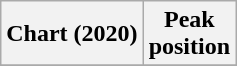<table class="wikitable plainrowheaders">
<tr>
<th scope="col">Chart (2020)</th>
<th scope="col">Peak<br>position</th>
</tr>
<tr>
</tr>
</table>
